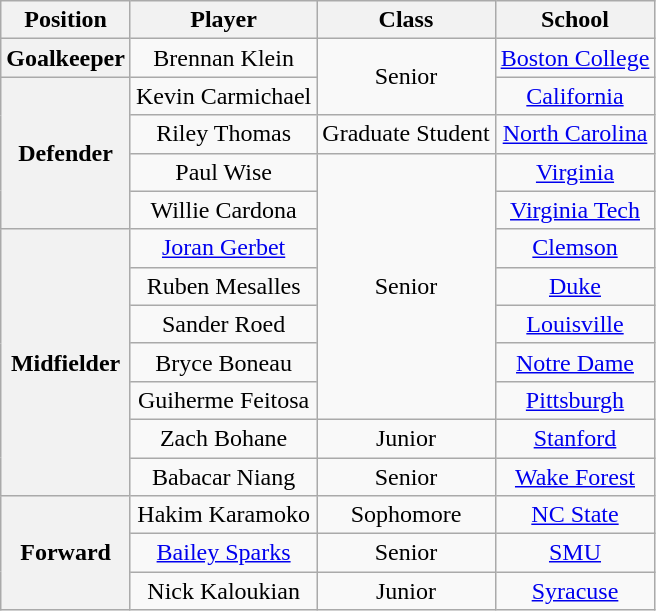<table class="wikitable" style="text-align:center">
<tr>
<th>Position</th>
<th>Player</th>
<th>Class</th>
<th>School</th>
</tr>
<tr>
<th>Goalkeeper</th>
<td>Brennan Klein</td>
<td rowspan=2>Senior</td>
<td><a href='#'>Boston College</a></td>
</tr>
<tr>
<th rowspan=4>Defender</th>
<td>Kevin Carmichael</td>
<td><a href='#'>California</a></td>
</tr>
<tr>
<td>Riley Thomas</td>
<td>Graduate Student</td>
<td><a href='#'>North Carolina</a></td>
</tr>
<tr>
<td>Paul Wise</td>
<td rowspan=7>Senior</td>
<td><a href='#'>Virginia</a></td>
</tr>
<tr>
<td>Willie Cardona</td>
<td><a href='#'>Virginia Tech</a></td>
</tr>
<tr>
<th rowspan=7>Midfielder</th>
<td><a href='#'>Joran Gerbet</a></td>
<td><a href='#'>Clemson</a></td>
</tr>
<tr>
<td>Ruben Mesalles</td>
<td><a href='#'>Duke</a></td>
</tr>
<tr>
<td>Sander Roed</td>
<td><a href='#'>Louisville</a></td>
</tr>
<tr>
<td>Bryce Boneau</td>
<td><a href='#'>Notre Dame</a></td>
</tr>
<tr>
<td>Guiherme Feitosa</td>
<td><a href='#'>Pittsburgh</a></td>
</tr>
<tr>
<td>Zach Bohane</td>
<td>Junior</td>
<td><a href='#'>Stanford</a></td>
</tr>
<tr>
<td>Babacar Niang</td>
<td>Senior</td>
<td><a href='#'>Wake Forest</a></td>
</tr>
<tr>
<th rowspan=3>Forward</th>
<td>Hakim Karamoko</td>
<td>Sophomore</td>
<td><a href='#'>NC State</a></td>
</tr>
<tr>
<td><a href='#'>Bailey Sparks</a></td>
<td>Senior</td>
<td><a href='#'>SMU</a></td>
</tr>
<tr>
<td>Nick Kaloukian</td>
<td>Junior</td>
<td><a href='#'>Syracuse</a></td>
</tr>
</table>
